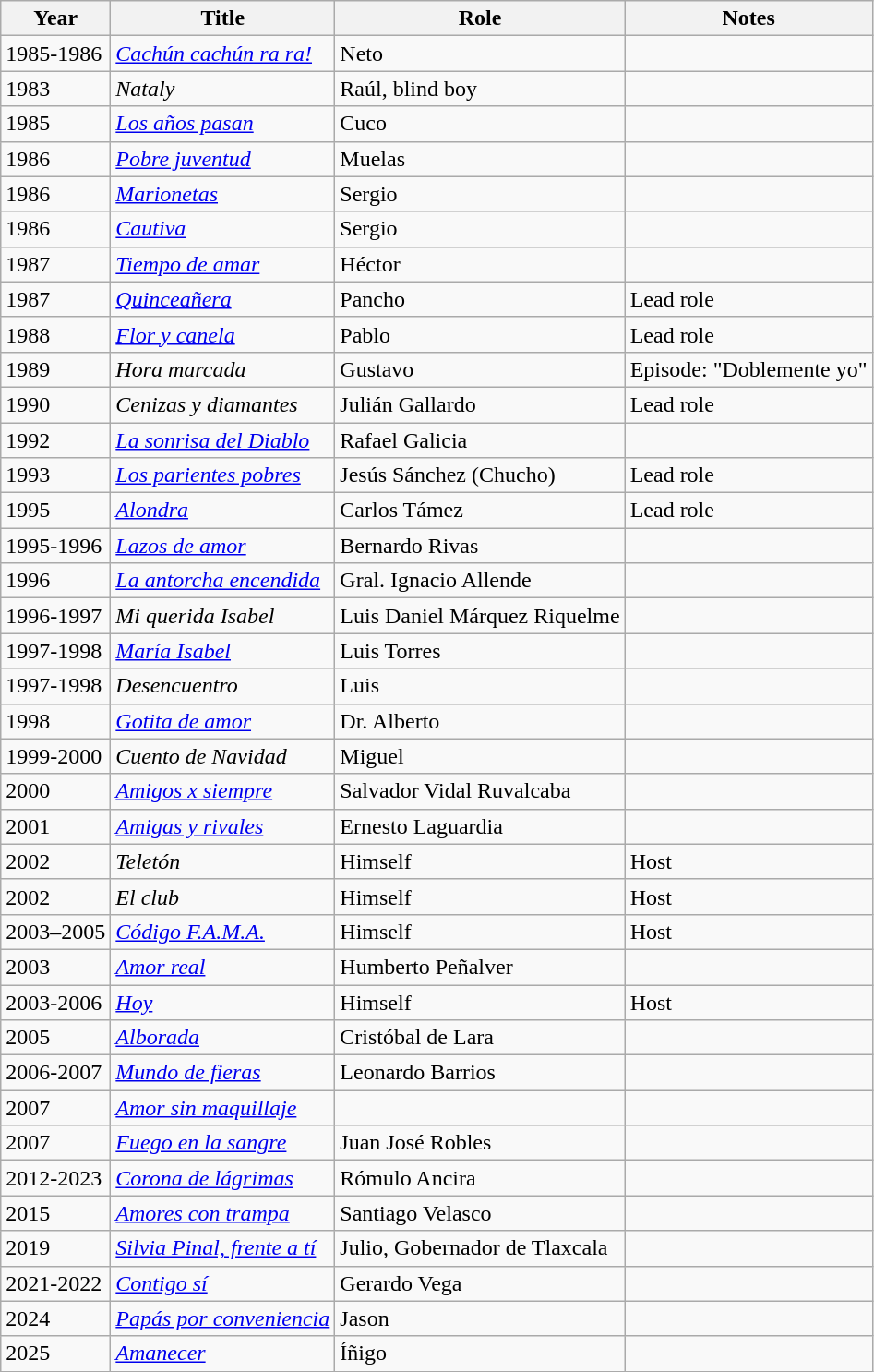<table class="wikitable sortable">
<tr>
<th>Year</th>
<th>Title</th>
<th>Role</th>
<th>Notes</th>
</tr>
<tr>
<td>1985-1986</td>
<td><em><a href='#'>Cachún cachún ra ra!</a></em></td>
<td>Neto</td>
<td></td>
</tr>
<tr>
<td>1983</td>
<td><em>Nataly</em></td>
<td>Raúl, blind boy</td>
<td></td>
</tr>
<tr>
<td>1985</td>
<td><em><a href='#'>Los años pasan</a></em></td>
<td>Cuco</td>
<td></td>
</tr>
<tr>
<td>1986</td>
<td><em><a href='#'>Pobre juventud</a></em></td>
<td>Muelas</td>
<td></td>
</tr>
<tr>
<td>1986</td>
<td><em><a href='#'>Marionetas</a></em></td>
<td>Sergio</td>
<td></td>
</tr>
<tr>
<td>1986</td>
<td><em><a href='#'>Cautiva</a></em></td>
<td>Sergio</td>
<td></td>
</tr>
<tr>
<td>1987</td>
<td><em><a href='#'>Tiempo de amar</a></em></td>
<td>Héctor</td>
<td></td>
</tr>
<tr>
<td>1987</td>
<td><em><a href='#'>Quinceañera</a></em></td>
<td>Pancho</td>
<td>Lead role</td>
</tr>
<tr>
<td>1988</td>
<td><em><a href='#'>Flor y canela</a></em></td>
<td>Pablo</td>
<td>Lead role</td>
</tr>
<tr>
<td>1989</td>
<td><em>Hora marcada</em></td>
<td>Gustavo</td>
<td>Episode: "Doblemente yo"</td>
</tr>
<tr>
<td>1990</td>
<td><em>Cenizas y diamantes</em></td>
<td>Julián Gallardo</td>
<td>Lead role</td>
</tr>
<tr>
<td>1992</td>
<td><em><a href='#'>La sonrisa del Diablo</a></em></td>
<td>Rafael Galicia</td>
<td></td>
</tr>
<tr>
<td>1993</td>
<td><em><a href='#'>Los parientes pobres</a></em></td>
<td>Jesús Sánchez (Chucho)</td>
<td>Lead role</td>
</tr>
<tr>
<td>1995</td>
<td><em><a href='#'>Alondra</a></em></td>
<td>Carlos Támez</td>
<td>Lead role</td>
</tr>
<tr>
<td>1995-1996</td>
<td><em><a href='#'>Lazos de amor</a></em></td>
<td>Bernardo Rivas</td>
<td></td>
</tr>
<tr>
<td>1996</td>
<td><em><a href='#'>La antorcha encendida</a></em></td>
<td>Gral. Ignacio Allende</td>
<td></td>
</tr>
<tr>
<td>1996-1997</td>
<td><em>Mi querida Isabel</em></td>
<td>Luis Daniel Márquez Riquelme</td>
<td></td>
</tr>
<tr>
<td>1997-1998</td>
<td><em><a href='#'>María Isabel</a></em></td>
<td>Luis Torres</td>
<td></td>
</tr>
<tr>
<td>1997-1998</td>
<td><em>Desencuentro</em></td>
<td>Luis</td>
<td></td>
</tr>
<tr>
<td>1998</td>
<td><em><a href='#'>Gotita de amor</a></em></td>
<td>Dr. Alberto</td>
<td></td>
</tr>
<tr>
<td>1999-2000</td>
<td><em>Cuento de Navidad</em></td>
<td>Miguel</td>
<td></td>
</tr>
<tr>
<td>2000</td>
<td><em><a href='#'>Amigos x siempre</a></em></td>
<td>Salvador Vidal Ruvalcaba</td>
<td></td>
</tr>
<tr>
<td>2001</td>
<td><em><a href='#'>Amigas y rivales</a></em></td>
<td>Ernesto Laguardia</td>
<td></td>
</tr>
<tr>
<td>2002</td>
<td><em>Teletón</em></td>
<td>Himself</td>
<td>Host</td>
</tr>
<tr>
<td>2002</td>
<td><em>El club</em></td>
<td>Himself</td>
<td>Host</td>
</tr>
<tr>
<td>2003–2005</td>
<td><em><a href='#'>Código F.A.M.A.</a></em></td>
<td>Himself</td>
<td>Host</td>
</tr>
<tr>
<td>2003</td>
<td><em><a href='#'>Amor real</a></em></td>
<td>Humberto Peñalver</td>
<td></td>
</tr>
<tr>
<td>2003-2006</td>
<td><em><a href='#'>Hoy</a></em></td>
<td>Himself</td>
<td>Host</td>
</tr>
<tr>
<td>2005</td>
<td><em><a href='#'>Alborada</a></em></td>
<td>Cristóbal de Lara</td>
<td></td>
</tr>
<tr>
<td>2006-2007</td>
<td><em><a href='#'>Mundo de fieras</a></em></td>
<td>Leonardo Barrios</td>
<td></td>
</tr>
<tr>
<td>2007</td>
<td><em><a href='#'>Amor sin maquillaje</a></em></td>
<td></td>
<td></td>
</tr>
<tr>
<td>2007</td>
<td><em><a href='#'>Fuego en la sangre</a></em></td>
<td>Juan José Robles</td>
<td></td>
</tr>
<tr>
<td>2012-2023</td>
<td><em><a href='#'>Corona de lágrimas</a></em></td>
<td>Rómulo Ancira</td>
<td></td>
</tr>
<tr>
<td>2015</td>
<td><em><a href='#'>Amores con trampa</a></em></td>
<td>Santiago Velasco</td>
<td></td>
</tr>
<tr>
<td>2019</td>
<td><em><a href='#'>Silvia Pinal, frente a tí</a></em></td>
<td>Julio, Gobernador de Tlaxcala</td>
<td></td>
</tr>
<tr>
<td>2021-2022</td>
<td><em><a href='#'>Contigo sí</a></em></td>
<td>Gerardo Vega</td>
<td></td>
</tr>
<tr>
<td>2024</td>
<td><em><a href='#'>Papás por conveniencia</a></em></td>
<td>Jason</td>
<td></td>
</tr>
<tr>
<td>2025</td>
<td><em><a href='#'>Amanecer</a></em></td>
<td>Íñigo</td>
<td></td>
</tr>
</table>
